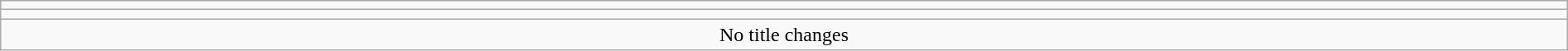<table class="wikitable" style="text-align:center; width:100%;">
<tr>
<td colspan=5></td>
</tr>
<tr>
<td colspan=5><strong></strong></td>
</tr>
<tr>
<td colspan="5">No title changes</td>
</tr>
</table>
